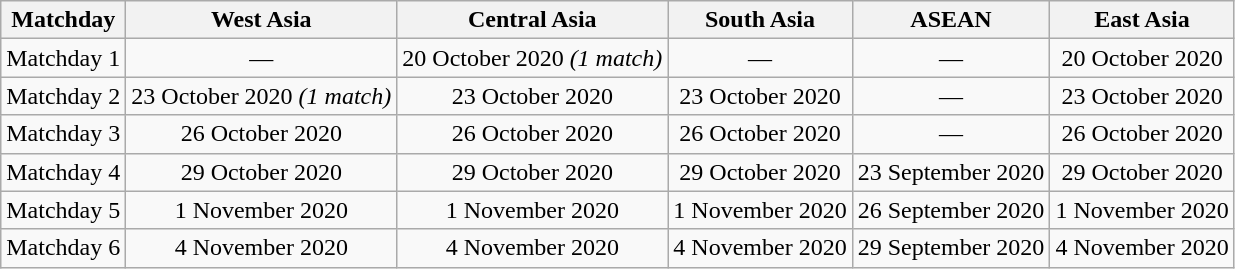<table class="wikitable" style="text-align:center">
<tr>
<th>Matchday</th>
<th>West Asia</th>
<th>Central Asia</th>
<th>South Asia</th>
<th>ASEAN</th>
<th>East Asia</th>
</tr>
<tr>
<td>Matchday 1</td>
<td>—</td>
<td>20 October 2020 <em>(1 match)</em></td>
<td>—</td>
<td>—</td>
<td>20 October 2020</td>
</tr>
<tr>
<td>Matchday 2</td>
<td>23 October 2020 <em>(1 match)</em></td>
<td>23 October 2020</td>
<td>23 October 2020</td>
<td>—</td>
<td>23 October 2020</td>
</tr>
<tr>
<td>Matchday 3</td>
<td>26 October 2020</td>
<td>26 October 2020</td>
<td>26 October 2020</td>
<td>—</td>
<td>26 October 2020</td>
</tr>
<tr>
<td>Matchday 4</td>
<td>29 October 2020</td>
<td>29 October 2020</td>
<td>29 October 2020</td>
<td>23 September 2020</td>
<td>29 October 2020</td>
</tr>
<tr>
<td>Matchday 5</td>
<td>1 November 2020</td>
<td>1 November 2020</td>
<td>1 November 2020</td>
<td>26 September 2020</td>
<td>1 November 2020</td>
</tr>
<tr>
<td>Matchday 6</td>
<td>4 November 2020</td>
<td>4 November 2020</td>
<td>4 November 2020</td>
<td>29 September 2020</td>
<td>4 November 2020</td>
</tr>
</table>
